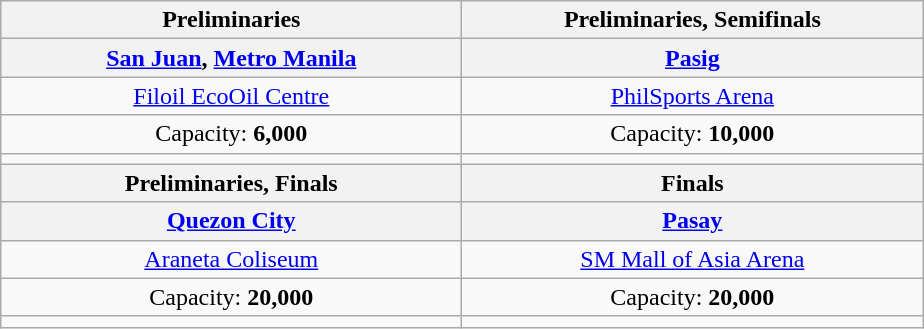<table class="wikitable" style="text-align:center">
<tr>
<th width=300>Preliminaries</th>
<th width=300>Preliminaries, Semifinals</th>
</tr>
<tr>
<th><a href='#'>San Juan</a>, <a href='#'>Metro Manila</a></th>
<th><a href='#'>Pasig</a></th>
</tr>
<tr>
<td><a href='#'>Filoil EcoOil Centre</a></td>
<td><a href='#'>PhilSports Arena</a></td>
</tr>
<tr>
<td>Capacity: <strong>6,000</strong></td>
<td>Capacity: <strong>10,000</strong></td>
</tr>
<tr>
<td></td>
<td></td>
</tr>
<tr>
<th>Preliminaries, Finals</th>
<th>Finals</th>
</tr>
<tr>
<th><a href='#'>Quezon City</a></th>
<th><a href='#'>Pasay</a></th>
</tr>
<tr>
<td><a href='#'>Araneta Coliseum</a></td>
<td><a href='#'>SM Mall of Asia Arena</a></td>
</tr>
<tr>
<td>Capacity: <strong>20,000</strong></td>
<td>Capacity: <strong>20,000</strong></td>
</tr>
<tr>
<td></td>
<td></td>
</tr>
</table>
